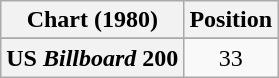<table class="wikitable plainrowheaders" style="text-align:center">
<tr>
<th scope="col">Chart (1980)</th>
<th scope="col">Position</th>
</tr>
<tr>
</tr>
<tr>
<th scope="row">US <em>Billboard</em> 200</th>
<td>33</td>
</tr>
</table>
